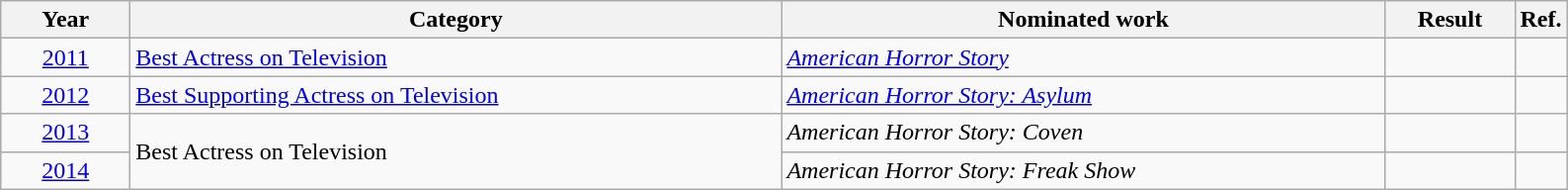<table class=wikitable>
<tr>
<th scope="col" style="width:5em;">Year</th>
<th scope="col" style="width:27em;">Category</th>
<th scope="col" style="width:25em;">Nominated work</th>
<th scope="col" style="width:5em;">Result</th>
<th>Ref.</th>
</tr>
<tr>
<td style="text-align:center;"><a href='#'>2011</a></td>
<td><a href='#'>Best Actress on Television</a></td>
<td><em><a href='#'>American Horror Story</a></em></td>
<td></td>
<td align=center></td>
</tr>
<tr>
<td align=center><a href='#'>2012</a></td>
<td><a href='#'>Best Supporting Actress on Television</a></td>
<td><em><a href='#'>American Horror Story: Asylum</a></em></td>
<td></td>
<td align=center></td>
</tr>
<tr>
<td align=center><a href='#'>2013</a></td>
<td rowspan=2>Best Actress on Television</td>
<td><em>American Horror Story: Coven</em></td>
<td></td>
<td align=center></td>
</tr>
<tr>
<td style="text-align:center;"><a href='#'>2014</a></td>
<td><em>American Horror Story: Freak Show</em></td>
<td></td>
<td align=center></td>
</tr>
</table>
